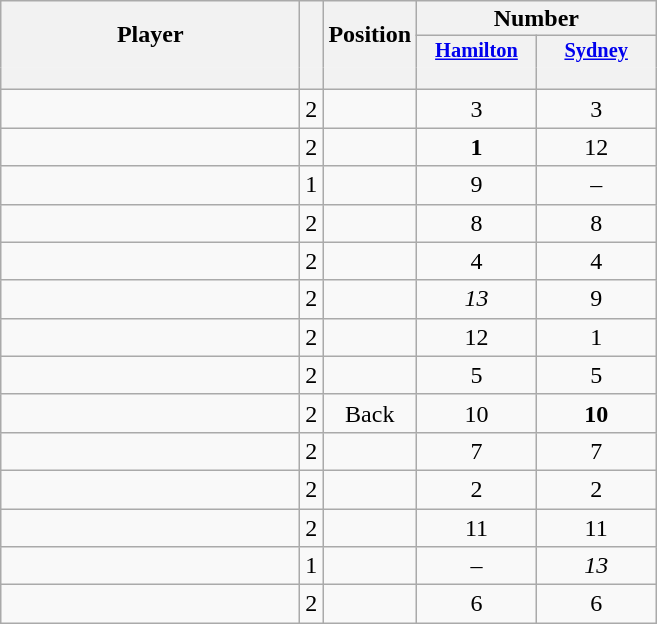<table class="wikitable sortable" style="text-align:center;">
<tr>
<th rowspan=2 style="border-bottom:0px; width:12em;">Player</th>
<th rowspan=2 style="border-bottom:0px;"></th>
<th rowspan=2 style="border-bottom:0px;">Position</th>
<th colspan=2 style="padding:2px;">Number</th>
</tr>
<tr>
<th style="vertical-align:top;width:5.5em;border-bottom:1px solid transparent;padding:2px;font-size:85%;"><a href='#'>Hamilton</a></th>
<th style="vertical-align:top;width:5.5em;border-bottom:1px solid transparent;padding:2px;font-size:85%;"><a href='#'>Sydney</a></th>
</tr>
<tr style="line-height:8px;">
<th style="border-top:1px solid transparent;"></th>
<th style="border-top:1px solid transparent;"> </th>
<th style="border-top:1px solid transparent;"> </th>
<th data-sort-type="number" style="border-top:0px;"></th>
<th data-sort-type="number" style="border-top:0px;"></th>
</tr>
<tr>
<td align=left></td>
<td>2</td>
<td></td>
<td>3</td>
<td>3</td>
</tr>
<tr>
<td align=left></td>
<td>2</td>
<td></td>
<td><strong>1</strong></td>
<td>12</td>
</tr>
<tr>
<td align=left></td>
<td>1</td>
<td></td>
<td>9</td>
<td>–</td>
</tr>
<tr>
<td align=left></td>
<td>2</td>
<td></td>
<td>8</td>
<td>8</td>
</tr>
<tr>
<td align=left></td>
<td>2</td>
<td></td>
<td>4</td>
<td>4</td>
</tr>
<tr>
<td align=left></td>
<td>2</td>
<td></td>
<td><em>13</em></td>
<td>9</td>
</tr>
<tr>
<td align=left></td>
<td>2</td>
<td></td>
<td>12</td>
<td>1</td>
</tr>
<tr>
<td align=left></td>
<td>2</td>
<td></td>
<td>5</td>
<td>5</td>
</tr>
<tr>
<td align=left></td>
<td>2</td>
<td>Back</td>
<td>10</td>
<td><strong>10</strong></td>
</tr>
<tr>
<td align=left></td>
<td>2</td>
<td></td>
<td>7</td>
<td>7</td>
</tr>
<tr>
<td align=left></td>
<td>2</td>
<td></td>
<td>2</td>
<td>2</td>
</tr>
<tr>
<td align=left></td>
<td>2</td>
<td></td>
<td>11</td>
<td>11</td>
</tr>
<tr>
<td align=left></td>
<td>1</td>
<td></td>
<td>–</td>
<td><em>13</em></td>
</tr>
<tr>
<td align=left></td>
<td>2</td>
<td></td>
<td>6</td>
<td>6</td>
</tr>
</table>
